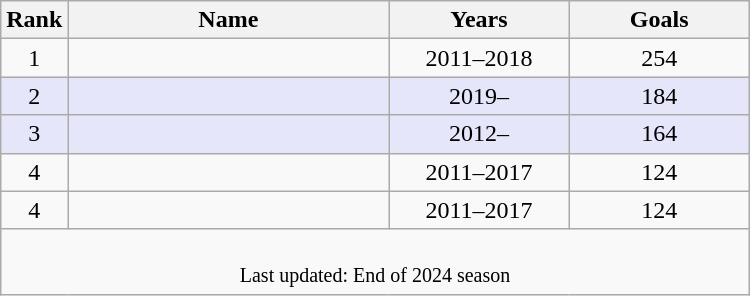<table class="wikitable sortable" style="width:500px; text-align: center">
<tr>
<th width=5%>Rank</th>
<th width=45%>Name</th>
<th width=25%>Years</th>
<th width=25%>Goals</th>
</tr>
<tr>
<td>1</td>
<td></td>
<td>2011–2018</td>
<td>254</td>
</tr>
<tr style="background:lavender;">
<td>2</td>
<td></td>
<td>2019–</td>
<td>184</td>
</tr>
<tr style="background:lavender;">
<td>3</td>
<td></td>
<td>2012–</td>
<td>164</td>
</tr>
<tr>
<td>4</td>
<td></td>
<td>2011–2017</td>
<td>124</td>
</tr>
<tr>
<td>4</td>
<td></td>
<td>2011–2017</td>
<td>124</td>
</tr>
<tr class="sortbottom">
<td colspan=5><br><small>Last updated: End of 2024 season</small></td>
</tr>
</table>
